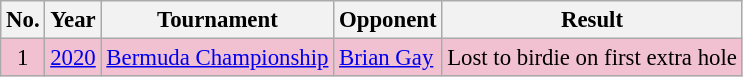<table class="wikitable" style="font-size:95%;">
<tr>
<th>No.</th>
<th>Year</th>
<th>Tournament</th>
<th>Opponent</th>
<th>Result</th>
</tr>
<tr style="background:#F2C1D1;">
<td align=center>1</td>
<td><a href='#'>2020</a></td>
<td><a href='#'>Bermuda Championship</a></td>
<td> <a href='#'>Brian Gay</a></td>
<td>Lost to birdie on first extra hole</td>
</tr>
</table>
